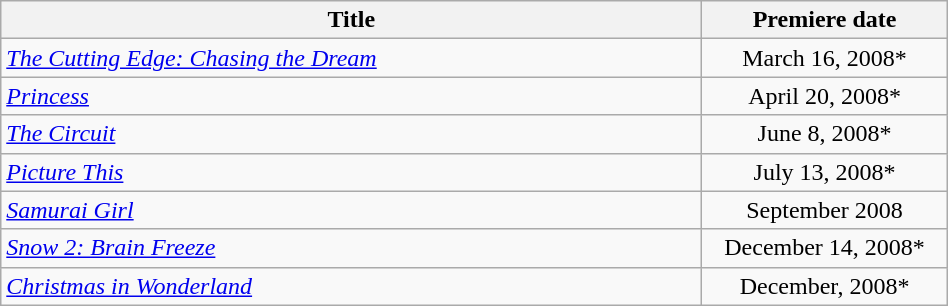<table class="wikitable plainrowheaders sortable" style="width:50%;text-align:center;">
<tr>
<th scope="col" style="width:40%;">Title</th>
<th scope="col" style="width:14%;">Premiere date</th>
</tr>
<tr>
<td scope="row" style="text-align:left;"><em><a href='#'>The Cutting Edge: Chasing the Dream</a></em></td>
<td>March 16, 2008*</td>
</tr>
<tr>
<td scope="row" style="text-align:left;"><em><a href='#'>Princess</a></em></td>
<td>April 20, 2008*</td>
</tr>
<tr>
<td scope="row" style="text-align:left;"><em><a href='#'>The Circuit</a></em></td>
<td>June 8, 2008*</td>
</tr>
<tr>
<td scope="row" style="text-align:left;"><em><a href='#'>Picture This</a></em></td>
<td>July 13, 2008*</td>
</tr>
<tr>
<td scope="row" style="text-align:left;"><em><a href='#'>Samurai Girl</a></em></td>
<td>September 2008</td>
</tr>
<tr>
<td scope="row" style="text-align:left;"><em><a href='#'>Snow 2: Brain Freeze</a></em></td>
<td>December 14, 2008*</td>
</tr>
<tr>
<td scope="row" style="text-align:left;"><em><a href='#'>Christmas in Wonderland</a></em></td>
<td>December, 2008*</td>
</tr>
</table>
